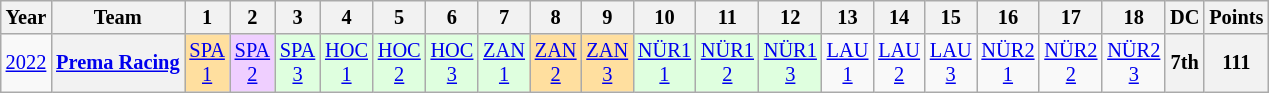<table class="wikitable" style="text-align:center; font-size:85%;">
<tr>
<th>Year</th>
<th>Team</th>
<th>1</th>
<th>2</th>
<th>3</th>
<th>4</th>
<th>5</th>
<th>6</th>
<th>7</th>
<th>8</th>
<th>9</th>
<th>10</th>
<th>11</th>
<th>12</th>
<th>13</th>
<th>14</th>
<th>15</th>
<th>16</th>
<th>17</th>
<th>18</th>
<th>DC</th>
<th>Points</th>
</tr>
<tr>
<td><a href='#'>2022</a></td>
<th nowrap><a href='#'>Prema Racing</a></th>
<td style="background:#FFDF9F;"><a href='#'>SPA<br>1</a><br></td>
<td style="background:#EFCFFF;"><a href='#'>SPA<br>2</a><br></td>
<td style="background:#DFFFDF;"><a href='#'>SPA<br>3</a><br></td>
<td style="background:#DFFFDF;"><a href='#'>HOC<br>1</a><br></td>
<td style="background:#DFFFDF;"><a href='#'>HOC<br>2</a><br></td>
<td style="background:#DFFFDF;"><a href='#'>HOC<br>3</a><br></td>
<td style="background:#DFFFDF;"><a href='#'>ZAN<br>1</a><br></td>
<td style="background:#FFDF9F;"><a href='#'>ZAN<br>2</a><br></td>
<td style="background:#FFDF9F;"><a href='#'>ZAN<br>3</a><br></td>
<td style="background:#DFFFDF;"><a href='#'>NÜR1<br>1</a><br></td>
<td style="background:#DFFFDF;"><a href='#'>NÜR1<br>2</a><br></td>
<td style="background:#DFFFDF;"><a href='#'>NÜR1<br>3</a><br></td>
<td><a href='#'>LAU<br>1</a></td>
<td><a href='#'>LAU<br>2</a></td>
<td><a href='#'>LAU<br>3</a></td>
<td><a href='#'>NÜR2<br>1</a></td>
<td><a href='#'>NÜR2<br>2</a></td>
<td><a href='#'>NÜR2<br>3</a></td>
<th>7th</th>
<th>111</th>
</tr>
</table>
